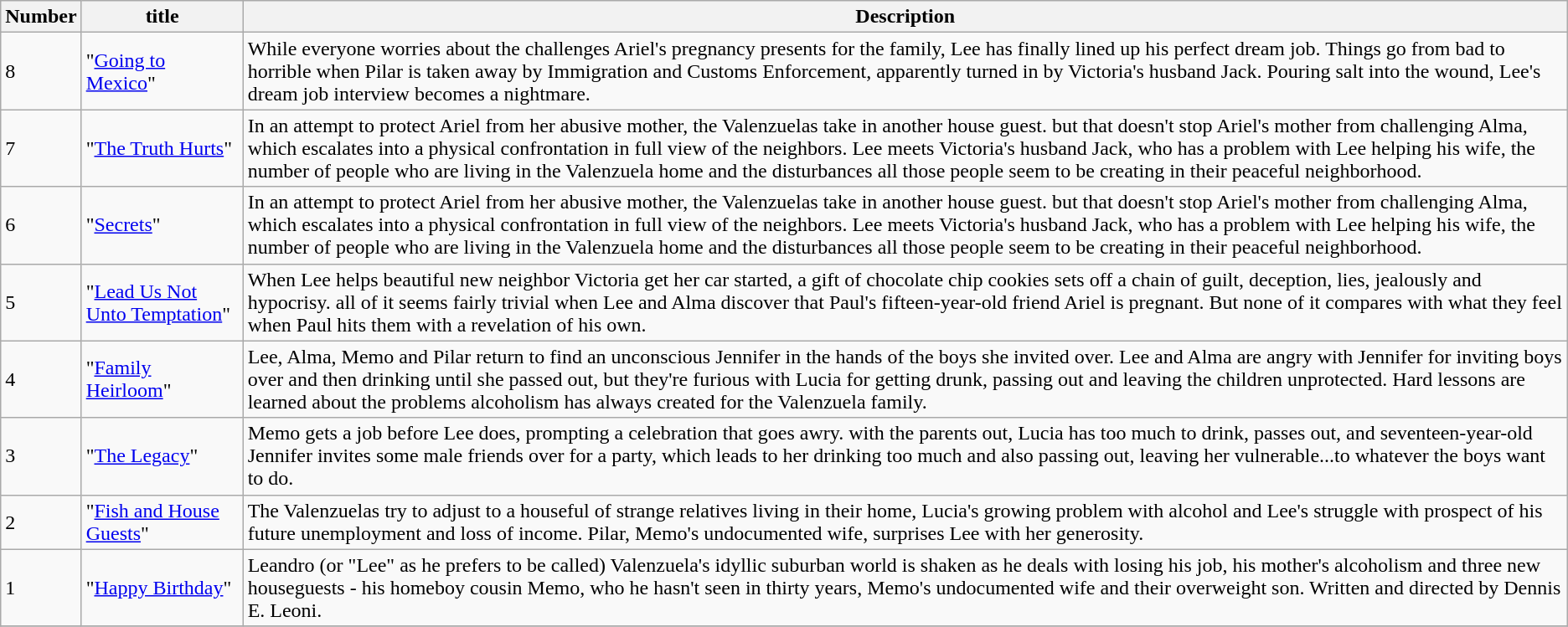<table class="wikitable">
<tr>
<th>Number</th>
<th>title</th>
<th>Description</th>
</tr>
<tr>
<td>8</td>
<td>"<a href='#'>Going to Mexico</a>"</td>
<td>While everyone worries about the challenges Ariel's pregnancy presents for the family, Lee has finally lined up his perfect dream job. Things go from bad to horrible when Pilar is taken away by Immigration and Customs Enforcement, apparently turned in by Victoria's husband Jack. Pouring salt into the wound, Lee's dream job interview becomes a nightmare.</td>
</tr>
<tr>
<td>7</td>
<td>"<a href='#'>The Truth Hurts</a>"</td>
<td>In an attempt to protect Ariel from her abusive mother, the Valenzuelas take in another house guest. but that doesn't stop Ariel's mother from challenging Alma, which escalates into a physical confrontation in full view of the neighbors. Lee meets Victoria's husband Jack, who has a problem with Lee helping his wife, the number of people who are living in the Valenzuela home and the disturbances all those people seem to be creating in their peaceful neighborhood.</td>
</tr>
<tr>
<td>6</td>
<td>"<a href='#'>Secrets</a>"</td>
<td>In an attempt to protect Ariel from her abusive mother, the Valenzuelas take in another house guest. but that doesn't stop Ariel's mother from challenging Alma, which escalates into a physical confrontation in full view of the neighbors. Lee meets Victoria's husband Jack, who has a problem with Lee helping his wife, the number of people who are living in the Valenzuela home and the disturbances all those people seem to be creating in their peaceful neighborhood.</td>
</tr>
<tr>
<td>5</td>
<td>"<a href='#'>Lead Us Not Unto Temptation</a>"</td>
<td>When Lee helps beautiful new neighbor Victoria get her car started, a gift of chocolate chip cookies sets off a chain of guilt, deception, lies, jealously and hypocrisy. all of it seems fairly trivial when Lee and Alma discover that Paul's fifteen-year-old friend Ariel is pregnant. But none of it compares with what they feel when Paul hits them with a revelation of his own.</td>
</tr>
<tr>
<td>4</td>
<td>"<a href='#'>Family Heirloom</a>"</td>
<td>Lee, Alma, Memo and Pilar return to find an unconscious Jennifer in the hands of the boys she invited over. Lee and Alma are angry with Jennifer for inviting boys over and then drinking until she passed out, but they're furious with Lucia for getting drunk, passing out and leaving the children unprotected. Hard lessons are learned about the problems alcoholism has always created for the Valenzuela family.</td>
</tr>
<tr>
<td>3</td>
<td>"<a href='#'>The Legacy</a>"</td>
<td>Memo gets a job before Lee does, prompting a celebration that goes awry. with the parents out, Lucia has too much to drink, passes out, and seventeen-year-old Jennifer invites some male friends over for a party, which leads to her drinking too much and also passing out, leaving her vulnerable...to whatever the boys want to do.</td>
</tr>
<tr>
<td>2</td>
<td>"<a href='#'>Fish and House Guests</a>"</td>
<td>The Valenzuelas try to adjust to a houseful of strange relatives living in their home, Lucia's growing problem with alcohol and Lee's struggle with prospect of his future unemployment and loss of income. Pilar, Memo's undocumented wife, surprises Lee with her generosity.</td>
</tr>
<tr>
<td>1</td>
<td>"<a href='#'>Happy Birthday</a>"</td>
<td>Leandro (or "Lee" as he prefers to be called) Valenzuela's idyllic suburban world is shaken as he deals with losing his job, his mother's alcoholism and three new houseguests - his homeboy cousin Memo, who he hasn't seen in thirty years, Memo's undocumented wife and their overweight son. Written and directed by Dennis E. Leoni.</td>
</tr>
<tr>
</tr>
</table>
